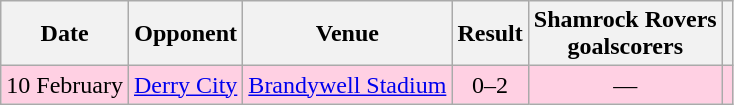<table class="wikitable" Style="text-align: center">
<tr>
<th>Date</th>
<th>Opponent</th>
<th>Venue</th>
<th>Result<br></th>
<th>Shamrock Rovers<br>goalscorers</th>
<th></th>
</tr>
<tr style="background:#ffd0e3">
<td>10 February</td>
<td><a href='#'>Derry City</a></td>
<td><a href='#'>Brandywell Stadium</a></td>
<td>0–2</td>
<td>—</td>
<td></td>
</tr>
</table>
